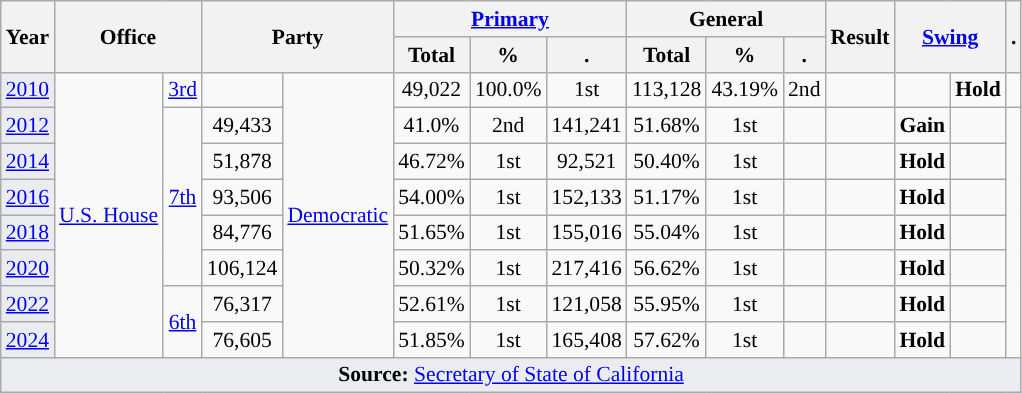<table class="wikitable" style="font-size: 90%; text-align:center;">
<tr>
<th rowspan=2>Year</th>
<th colspan=2 rowspan=2>Office</th>
<th colspan=2 rowspan=2>Party</th>
<th colspan=3><a href='#'>Primary</a></th>
<th colspan=3>General</th>
<th rowspan=2>Result</th>
<th colspan=2 rowspan=2><a href='#'>Swing</a></th>
<th rowspan=2>.</th>
</tr>
<tr>
<th>Total</th>
<th>%</th>
<th>.</th>
<th>Total</th>
<th>%</th>
<th>.</th>
</tr>
<tr>
<td style="background-color:#EAECF0;"><a href='#'>2010</a></td>
<td rowspan=8><a href='#'>U.S. House</a></td>
<td><a href='#'>3rd</a></td>
<td style="background-color:"></td>
<td rowspan=8><a href='#'>Democratic</a></td>
<td>49,022</td>
<td>100.0%</td>
<td>1st</td>
<td>113,128</td>
<td>43.19%</td>
<td>2nd</td>
<td></td>
<td style="background-color:"></td>
<td><strong>Hold</strong></td>
<td></td>
</tr>
<tr>
<td style="background-color:#EAECF0;"><a href='#'>2012</a></td>
<td rowspan=5><a href='#'>7th</a></td>
<td>49,433</td>
<td>41.0%</td>
<td>2nd</td>
<td>141,241</td>
<td>51.68%</td>
<td>1st</td>
<td></td>
<td style="background-color:"></td>
<td><strong>Gain</strong></td>
<td></td>
</tr>
<tr>
<td style="background-color:#EAECF0;"><a href='#'>2014</a></td>
<td>51,878</td>
<td>46.72%</td>
<td>1st</td>
<td>92,521</td>
<td>50.40%</td>
<td>1st</td>
<td></td>
<td style="background-color:"></td>
<td><strong>Hold</strong></td>
<td></td>
</tr>
<tr>
<td style="background-color:#EAECF0;"><a href='#'>2016</a></td>
<td>93,506</td>
<td>54.00%</td>
<td>1st</td>
<td>152,133</td>
<td>51.17%</td>
<td>1st</td>
<td></td>
<td style="background-color:"></td>
<td><strong>Hold</strong></td>
<td></td>
</tr>
<tr>
<td style="background-color:#EAECF0;"><a href='#'>2018</a></td>
<td>84,776</td>
<td>51.65%</td>
<td>1st</td>
<td>155,016</td>
<td>55.04%</td>
<td>1st</td>
<td></td>
<td style="background-color:"></td>
<td><strong>Hold</strong></td>
<td></td>
</tr>
<tr>
<td style="background-color:#EAECF0;"><a href='#'>2020</a></td>
<td>106,124</td>
<td>50.32%</td>
<td>1st</td>
<td>217,416</td>
<td>56.62%</td>
<td>1st</td>
<td></td>
<td style="background-color:"></td>
<td><strong>Hold</strong></td>
<td></td>
</tr>
<tr>
<td style="background-color:#EAECF0;"><a href='#'>2022</a></td>
<td rowspan=2><a href='#'>6th</a></td>
<td>76,317</td>
<td>52.61%</td>
<td>1st</td>
<td>121,058</td>
<td>55.95%</td>
<td>1st</td>
<td></td>
<td style="background-color:"></td>
<td><strong>Hold</strong></td>
<td></td>
</tr>
<tr>
<td style="background-color:#EAECF0;"><a href='#'>2024</a></td>
<td>76,605</td>
<td>51.85%</td>
<td>1st</td>
<td>165,408</td>
<td>57.62%</td>
<td>1st</td>
<td></td>
<td style="background-color:"></td>
<td><strong>Hold</strong></td>
<td></td>
</tr>
<tr>
<td style="background-color:#EAECF0;" colspan=15><strong>Source:</strong> <a href='#'>Secretary of State of California</a>  </td>
</tr>
</table>
